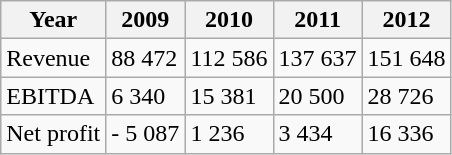<table class="wikitable">
<tr>
<th>Year</th>
<th>2009</th>
<th>2010</th>
<th>2011</th>
<th>2012</th>
</tr>
<tr>
<td>Revenue</td>
<td>88 472</td>
<td>112 586</td>
<td>137 637</td>
<td>151 648</td>
</tr>
<tr>
<td>EBITDA</td>
<td>6 340</td>
<td>15 381</td>
<td>20 500</td>
<td>28 726</td>
</tr>
<tr>
<td>Net profit</td>
<td>-  5 087</td>
<td>1 236</td>
<td>3 434</td>
<td>16 336</td>
</tr>
</table>
